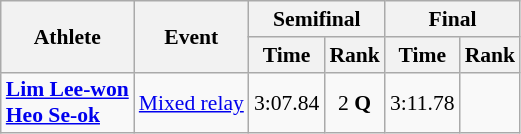<table class="wikitable" style="font-size:90%">
<tr>
<th rowspan=2>Athlete</th>
<th rowspan=2>Event</th>
<th colspan=2>Semifinal</th>
<th colspan=2>Final</th>
</tr>
<tr>
<th>Time</th>
<th>Rank</th>
<th>Time</th>
<th>Rank</th>
</tr>
<tr align=center>
<td align=left><strong><a href='#'>Lim Lee-won</a><br><a href='#'>Heo Se-ok</a></strong></td>
<td align=left><a href='#'>Mixed relay</a></td>
<td>3:07.84</td>
<td>2 <strong>Q</strong></td>
<td>3:11.78</td>
<td></td>
</tr>
</table>
